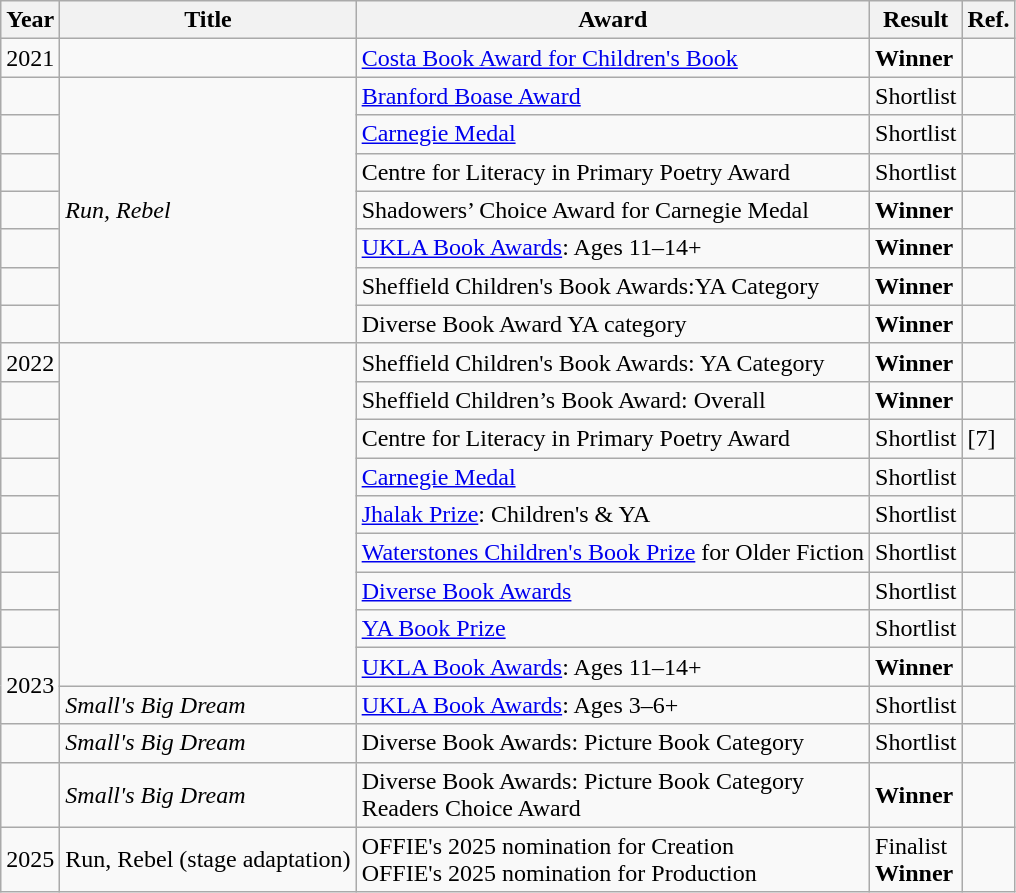<table class="wikitable sortable mw-collapsible">
<tr>
<th>Year</th>
<th>Title</th>
<th>Award</th>
<th>Result</th>
<th>Ref.</th>
</tr>
<tr>
<td>2021</td>
<td></td>
<td><a href='#'>Costa Book Award for Children's Book</a></td>
<td><strong>Winner</strong></td>
<td></td>
</tr>
<tr>
<td></td>
<td rowspan="7"><em>Run, Rebel</em></td>
<td><a href='#'>Branford Boase Award</a></td>
<td>Shortlist</td>
<td></td>
</tr>
<tr>
<td></td>
<td><a href='#'>Carnegie Medal</a></td>
<td>Shortlist</td>
<td></td>
</tr>
<tr>
<td></td>
<td>Centre for Literacy in Primary Poetry Award</td>
<td>Shortlist</td>
<td></td>
</tr>
<tr>
<td></td>
<td>Shadowers’ Choice Award for Carnegie Medal</td>
<td><strong>Winner</strong></td>
<td></td>
</tr>
<tr>
<td></td>
<td><a href='#'>UKLA Book Awards</a>: Ages 11–14+</td>
<td><strong>Winner</strong></td>
<td></td>
</tr>
<tr>
<td></td>
<td>Sheffield Children's Book Awards:YA Category</td>
<td><strong>Winner</strong></td>
<td></td>
</tr>
<tr>
<td></td>
<td>Diverse Book Award YA category</td>
<td><strong>Winner</strong></td>
<td></td>
</tr>
<tr>
<td>2022</td>
<td rowspan="9"></td>
<td>Sheffield Children's Book Awards: YA Category</td>
<td><strong>Winner</strong></td>
<td></td>
</tr>
<tr>
<td></td>
<td>Sheffield Children’s Book Award: Overall</td>
<td><strong>Winner</strong></td>
<td></td>
</tr>
<tr>
<td></td>
<td>Centre for Literacy in Primary Poetry Award</td>
<td>Shortlist</td>
<td>[7]</td>
</tr>
<tr>
<td></td>
<td><a href='#'>Carnegie Medal</a></td>
<td>Shortlist</td>
<td></td>
</tr>
<tr>
<td></td>
<td><a href='#'>Jhalak Prize</a>: Children's & YA</td>
<td>Shortlist</td>
<td></td>
</tr>
<tr>
<td></td>
<td><a href='#'>Waterstones Children's Book Prize</a> for Older Fiction</td>
<td>Shortlist</td>
<td></td>
</tr>
<tr>
<td></td>
<td><a href='#'>Diverse Book Awards</a></td>
<td>Shortlist</td>
<td></td>
</tr>
<tr>
<td></td>
<td><a href='#'>YA Book Prize</a></td>
<td>Shortlist</td>
<td></td>
</tr>
<tr>
<td rowspan="2">2023</td>
<td><a href='#'>UKLA Book Awards</a>: Ages 11–14+</td>
<td><strong>Winner</strong></td>
<td></td>
</tr>
<tr>
<td><em>Small's Big Dream</em></td>
<td><a href='#'>UKLA Book Awards</a>: Ages 3–6+</td>
<td>Shortlist</td>
<td></td>
</tr>
<tr>
<td></td>
<td><em>Small's Big Dream</em></td>
<td>Diverse Book Awards: Picture Book Category</td>
<td>Shortlist</td>
<td></td>
</tr>
<tr>
<td></td>
<td><em>Small's Big Dream</em></td>
<td>Diverse Book Awards: Picture Book Category<br>Readers Choice Award</td>
<td><strong>Winner</strong></td>
<td></td>
</tr>
<tr>
<td>2025</td>
<td>Run, Rebel (stage adaptation)</td>
<td>OFFIE's 2025 nomination for Creation<br>OFFIE's 2025 nomination for Production</td>
<td>Finalist<br><strong>Winner</strong></td>
<td></td>
</tr>
</table>
